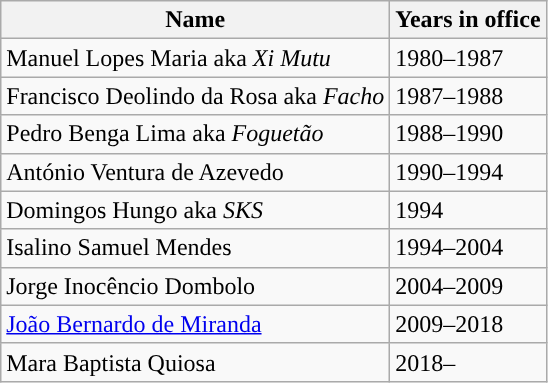<table class="wikitable sortable">
<tr>
<th>Name</th>
<th>Years in office</th>
</tr>
<tr>
<td>Manuel Lopes Maria aka <em>Xi Mutu</em></td>
<td data-sort-value="08">1980–1987</td>
</tr>
<tr>
<td>Francisco Deolindo da Rosa aka <em>Facho</em></td>
<td data-sort-value="02">1987–1988</td>
</tr>
<tr>
<td>Pedro Benga Lima aka <em>Foguetão</em></td>
<td data-sort-value="03">1988–1990</td>
</tr>
<tr>
<td>António Ventura de Azevedo</td>
<td data-sort-value="05">1990–1994</td>
</tr>
<tr>
<td>Domingos Hungo aka <em>SKS</em></td>
<td data-sort-value="01">1994</td>
</tr>
<tr>
<td>Isalino Samuel Mendes</td>
<td data-sort-value="11">1994–2004</td>
</tr>
<tr>
<td>Jorge Inocêncio Dombolo</td>
<td data-sort-value="06">2004–2009</td>
</tr>
<tr>
<td><a href='#'>João Bernardo de Miranda</a></td>
<td data-sort-value="10">2009–2018</td>
</tr>
<tr>
<td>Mara Baptista Quiosa</td>
<td data-sort-value="02">2018–</td>
</tr>
</table>
